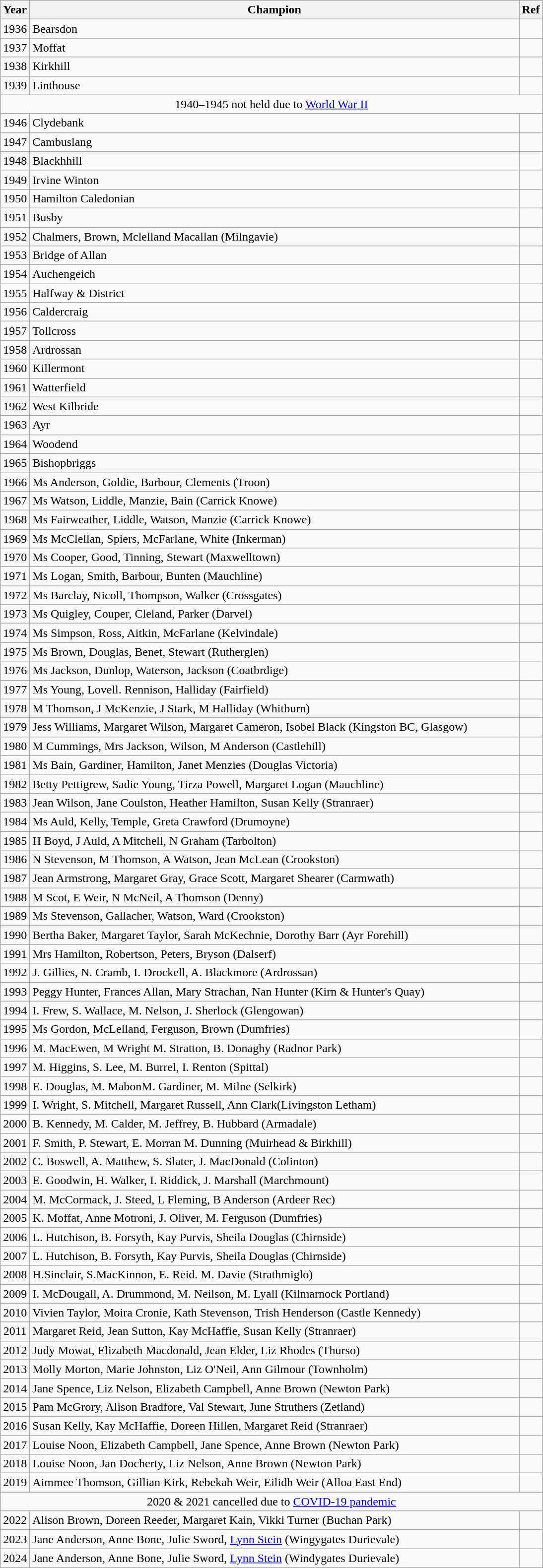<table class="wikitable">
<tr>
<th width="30">Year</th>
<th width="650">Champion</th>
<th width="20">Ref</th>
</tr>
<tr>
<td align=center>1936</td>
<td>Bearsdon</td>
<td></td>
</tr>
<tr>
<td align=center>1937</td>
<td>Moffat</td>
<td></td>
</tr>
<tr>
<td align=center>1938</td>
<td>Kirkhill</td>
<td></td>
</tr>
<tr>
<td align=center>1939</td>
<td>Linthouse</td>
<td></td>
</tr>
<tr align=center>
<td colspan=3>1940–1945 not held due to <a href='#'>World War II</a></td>
</tr>
<tr>
<td align=center>1946</td>
<td>Clydebank</td>
<td></td>
</tr>
<tr>
<td align=center>1947</td>
<td>Cambuslang</td>
<td></td>
</tr>
<tr>
<td align=center>1948</td>
<td>Blackhhill</td>
<td></td>
</tr>
<tr>
<td align=center>1949</td>
<td>Irvine Winton</td>
<td></td>
</tr>
<tr>
<td align=center>1950</td>
<td>Hamilton Caledonian</td>
<td></td>
</tr>
<tr>
<td align=center>1951</td>
<td>Busby</td>
<td></td>
</tr>
<tr>
<td align=center>1952</td>
<td>Chalmers, Brown, Mclelland Macallan (Milngavie)</td>
<td></td>
</tr>
<tr>
<td align=center>1953</td>
<td>Bridge of Allan</td>
<td></td>
</tr>
<tr>
<td align=center>1954</td>
<td>Auchengeich</td>
<td></td>
</tr>
<tr>
<td align=center>1955</td>
<td>Halfway & District</td>
<td></td>
</tr>
<tr>
<td align=center>1956</td>
<td>Caldercraig</td>
<td></td>
</tr>
<tr>
<td align=center>1957</td>
<td>Tollcross</td>
<td></td>
</tr>
<tr>
<td align=center>1958</td>
<td>Ardrossan</td>
<td></td>
</tr>
<tr>
<td align=center>1960</td>
<td>Killermont</td>
<td></td>
</tr>
<tr>
<td align=center>1961</td>
<td>Watterfield</td>
<td></td>
</tr>
<tr>
<td align=center>1962</td>
<td>West Kilbride</td>
<td></td>
</tr>
<tr>
<td align=center>1963</td>
<td>Ayr</td>
<td></td>
</tr>
<tr>
<td align=center>1964</td>
<td>Woodend</td>
<td></td>
</tr>
<tr>
<td align=center>1965</td>
<td>Bishopbriggs</td>
<td></td>
</tr>
<tr>
<td align=center>1966</td>
<td>Ms Anderson, Goldie, Barbour, Clements (Troon)</td>
<td></td>
</tr>
<tr>
<td align=center>1967</td>
<td>Ms Watson, Liddle, Manzie, Bain (Carrick Knowe)</td>
<td></td>
</tr>
<tr>
<td align=center>1968</td>
<td>Ms Fairweather, Liddle, Watson, Manzie (Carrick Knowe)</td>
<td></td>
</tr>
<tr>
<td align=center>1969</td>
<td>Ms McClellan, Spiers, McFarlane, White (Inkerman)</td>
<td></td>
</tr>
<tr>
<td align=center>1970</td>
<td>Ms Cooper, Good, Tinning, Stewart (Maxwelltown)</td>
<td></td>
</tr>
<tr>
<td align=center>1971</td>
<td>Ms Logan, Smith, Barbour, Bunten (Mauchline)</td>
<td></td>
</tr>
<tr>
<td align=center>1972</td>
<td>Ms Barclay, Nicoll, Thompson, Walker (Crossgates)</td>
<td></td>
</tr>
<tr>
<td align=center>1973</td>
<td>Ms Quigley, Couper, Cleland, Parker (Darvel)</td>
<td></td>
</tr>
<tr>
<td align=center>1974</td>
<td>Ms Simpson, Ross, Aitkin, McFarlane (Kelvindale)</td>
<td></td>
</tr>
<tr>
<td align=center>1975</td>
<td>Ms Brown, Douglas, Benet, Stewart (Rutherglen)</td>
<td></td>
</tr>
<tr>
<td align=center>1976</td>
<td>Ms Jackson, Dunlop, Waterson, Jackson (Coatbrdige)</td>
<td></td>
</tr>
<tr>
<td align=center>1977</td>
<td>Ms Young, Lovell. Rennison, Halliday (Fairfield)</td>
<td></td>
</tr>
<tr>
<td align=center>1978</td>
<td>M Thomson, J McKenzie, J Stark, M Halliday (Whitburn)</td>
<td></td>
</tr>
<tr>
<td align=center>1979</td>
<td>Jess Williams, Margaret Wilson, Margaret Cameron, Isobel Black (Kingston BC, Glasgow)</td>
<td></td>
</tr>
<tr>
<td align=center>1980</td>
<td>M Cummings, Mrs Jackson, Wilson, M Anderson (Castlehill)</td>
<td></td>
</tr>
<tr>
<td align=center>1981</td>
<td>Ms Bain, Gardiner, Hamilton, Janet Menzies (Douglas Victoria)</td>
<td></td>
</tr>
<tr>
<td align=center>1982</td>
<td>Betty Pettigrew, Sadie Young, Tirza Powell, Margaret Logan (Mauchline)</td>
<td></td>
</tr>
<tr>
<td align=center>1983</td>
<td>Jean Wilson, Jane Coulston, Heather Hamilton, Susan Kelly (Stranraer)</td>
<td></td>
</tr>
<tr>
<td align=center>1984</td>
<td>Ms Auld, Kelly, Temple, Greta Crawford (Drumoyne)</td>
<td></td>
</tr>
<tr>
<td align=center>1985</td>
<td>H Boyd, J Auld, A Mitchell, N Graham (Tarbolton)</td>
<td></td>
</tr>
<tr>
<td align=center>1986</td>
<td>N Stevenson, M Thomson, A Watson, Jean McLean (Crookston)</td>
<td></td>
</tr>
<tr>
<td align=center>1987</td>
<td>Jean Armstrong, Margaret Gray, Grace Scott, Margaret Shearer (Carmwath)</td>
<td></td>
</tr>
<tr>
<td align=center>1988</td>
<td>M Scot, E Weir, N McNeil, A Thomson (Denny)</td>
<td></td>
</tr>
<tr>
<td align=center>1989</td>
<td>Ms Stevenson, Gallacher, Watson, Ward (Crookston)</td>
<td></td>
</tr>
<tr>
<td align=center>1990</td>
<td>Bertha Baker, Margaret Taylor, Sarah McKechnie, Dorothy Barr (Ayr Forehill)</td>
<td></td>
</tr>
<tr>
<td align=center>1991</td>
<td>Mrs Hamilton, Robertson, Peters, Bryson (Dalserf)</td>
<td></td>
</tr>
<tr>
<td align=center>1992</td>
<td>J. Gillies, N. Cramb, I. Drockell, A. Blackmore (Ardrossan)</td>
<td></td>
</tr>
<tr>
<td align=center>1993</td>
<td>Peggy Hunter, Frances Allan, Mary Strachan, Nan Hunter (Kirn & Hunter's Quay)</td>
<td></td>
</tr>
<tr>
<td align=center>1994</td>
<td>I. Frew, S. Wallace, M. Nelson, J. Sherlock (Glengowan)</td>
<td></td>
</tr>
<tr>
<td align=center>1995</td>
<td>Ms Gordon, McLelland, Ferguson, Brown (Dumfries)</td>
<td></td>
</tr>
<tr>
<td align=center>1996</td>
<td>M. MacEwen, M Wright M. Stratton, B. Donaghy (Radnor Park)</td>
<td></td>
</tr>
<tr>
<td align=center>1997</td>
<td>M. Higgins, S. Lee, M. Burrel, I. Renton (Spittal)</td>
<td></td>
</tr>
<tr>
<td align=center>1998</td>
<td>E. Douglas, M. MabonM. Gardiner, M. Milne (Selkirk)</td>
<td></td>
</tr>
<tr>
<td align=center>1999</td>
<td>I. Wright, S. Mitchell, Margaret Russell, Ann Clark(Livingston Letham)</td>
<td></td>
</tr>
<tr>
<td align=center>2000</td>
<td>B. Kennedy, M. Calder, M. Jeffrey, B. Hubbard (Armadale)</td>
<td></td>
</tr>
<tr>
<td align=center>2001</td>
<td>F. Smith, P. Stewart, E. Morran M. Dunning (Muirhead & Birkhill)</td>
<td></td>
</tr>
<tr>
<td align=center>2002</td>
<td>C. Boswell, A. Matthew, S. Slater, J. MacDonald (Colinton)</td>
<td></td>
</tr>
<tr>
<td align=center>2003</td>
<td>E. Goodwin, H. Walker, I. Riddick, J. Marshall (Marchmount)</td>
<td></td>
</tr>
<tr>
<td align=center>2004</td>
<td>M. McCormack, J. Steed, L Fleming, B Anderson (Ardeer Rec)</td>
<td></td>
</tr>
<tr>
<td align=center>2005</td>
<td>K. Moffat, Anne Motroni, J. Oliver, M. Ferguson (Dumfries)</td>
<td></td>
</tr>
<tr>
<td align=center>2006</td>
<td>L. Hutchison, B. Forsyth, Kay Purvis, Sheila Douglas (Chirnside)</td>
<td></td>
</tr>
<tr>
<td align=center>2007</td>
<td>L. Hutchison, B. Forsyth, Kay Purvis, Sheila Douglas (Chirnside)</td>
<td></td>
</tr>
<tr>
<td align=center>2008</td>
<td>H.Sinclair, S.MacKinnon, E. Reid. M. Davie (Strathmiglo)</td>
<td></td>
</tr>
<tr>
<td align=center>2009</td>
<td>I. McDougall, A. Drummond, M. Neilson, M. Lyall (Kilmarnock Portland)</td>
<td></td>
</tr>
<tr>
<td align=center>2010</td>
<td>Vivien Taylor, Moira Cronie, Kath Stevenson, Trish Henderson (Castle Kennedy)</td>
<td></td>
</tr>
<tr>
<td align=center>2011</td>
<td>Margaret Reid, Jean Sutton, Kay McHaffie, Susan Kelly (Stranraer)</td>
<td></td>
</tr>
<tr>
<td align=center>2012</td>
<td>Judy Mowat, Elizabeth Macdonald, Jean Elder, Liz Rhodes (Thurso)</td>
<td></td>
</tr>
<tr>
<td align=center>2013</td>
<td>Molly Morton, Marie Johnston, Liz O'Neil, Ann Gilmour (Townholm)</td>
<td></td>
</tr>
<tr>
<td align=center>2014</td>
<td>Jane Spence, Liz Nelson, Elizabeth Campbell, Anne Brown (Newton Park)</td>
<td></td>
</tr>
<tr>
<td align=center>2015</td>
<td>Pam McGrory, Alison Bradfore, Val Stewart, June Struthers (Zetland)</td>
<td></td>
</tr>
<tr>
<td align=center>2016</td>
<td>Susan Kelly, Kay McHaffie, Doreen Hillen, Margaret Reid (Stranraer)</td>
<td></td>
</tr>
<tr>
<td align=center>2017</td>
<td>Louise Noon, Elizabeth Campbell, Jane Spence, Anne Brown (Newton Park)</td>
<td></td>
</tr>
<tr>
<td align=center>2018</td>
<td>Louise Noon, Jan Docherty, Liz Nelson, Anne Brown (Newton Park)</td>
<td></td>
</tr>
<tr>
<td align=center>2019</td>
<td>Aimmee Thomson, Gillian Kirk, Rebekah Weir, Eilidh Weir (Alloa East End)</td>
<td></td>
</tr>
<tr align=center>
<td colspan=3>2020 & 2021 cancelled due to <a href='#'>COVID-19 pandemic</a></td>
</tr>
<tr>
<td align=center>2022</td>
<td>Alison Brown, Doreen Reeder, Margaret Kain, Vikki Turner (Buchan Park)</td>
<td></td>
</tr>
<tr>
<td align=center>2023</td>
<td>Jane Anderson, Anne Bone, Julie Sword, <a href='#'>Lynn Stein</a> (Wingygates Durievale)</td>
<td></td>
</tr>
<tr>
<td align=center>2024</td>
<td>Jane Anderson, Anne Bone, Julie Sword, <a href='#'>Lynn Stein</a> (Windygates Durievale)</td>
<td></td>
</tr>
</table>
